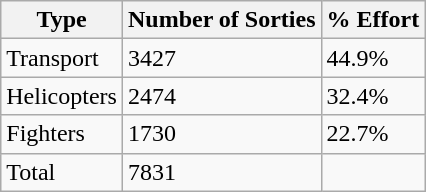<table class="wikitable">
<tr>
<th>Type</th>
<th>Number of Sorties</th>
<th>% Effort</th>
</tr>
<tr>
<td>Transport</td>
<td>3427</td>
<td>44.9%</td>
</tr>
<tr>
<td>Helicopters</td>
<td>2474</td>
<td>32.4%</td>
</tr>
<tr>
<td>Fighters</td>
<td>1730</td>
<td>22.7%</td>
</tr>
<tr>
<td>Total</td>
<td>7831</td>
<td></td>
</tr>
</table>
